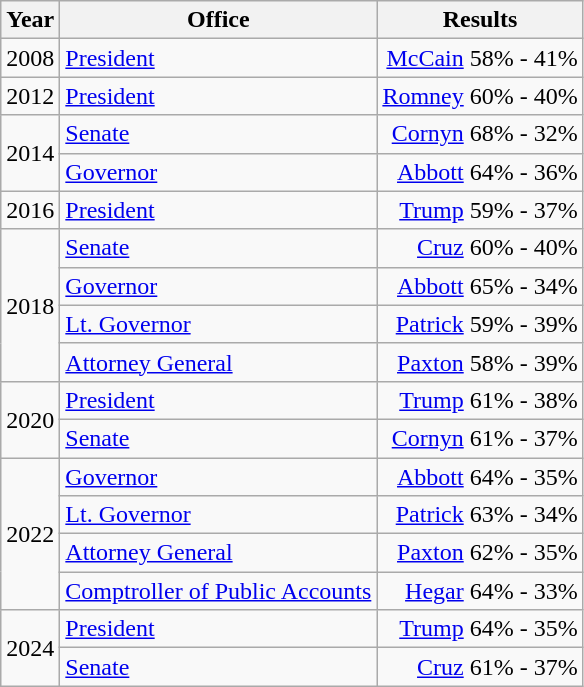<table class=wikitable>
<tr>
<th>Year</th>
<th>Office</th>
<th>Results</th>
</tr>
<tr>
<td>2008</td>
<td><a href='#'>President</a></td>
<td align="right" ><a href='#'>McCain</a> 58% - 41%</td>
</tr>
<tr>
<td>2012</td>
<td><a href='#'>President</a></td>
<td align="right" ><a href='#'>Romney</a> 60% - 40%</td>
</tr>
<tr>
<td rowspan=2>2014</td>
<td><a href='#'>Senate</a></td>
<td align="right" ><a href='#'>Cornyn</a> 68% - 32%</td>
</tr>
<tr>
<td><a href='#'>Governor</a></td>
<td align="right" ><a href='#'>Abbott</a> 64% - 36%</td>
</tr>
<tr>
<td>2016</td>
<td><a href='#'>President</a></td>
<td align="right" ><a href='#'>Trump</a> 59% - 37%</td>
</tr>
<tr>
<td rowspan=4>2018</td>
<td><a href='#'>Senate</a></td>
<td align="right" ><a href='#'>Cruz</a> 60% - 40%</td>
</tr>
<tr>
<td><a href='#'>Governor</a></td>
<td align="right" ><a href='#'>Abbott</a> 65% - 34%</td>
</tr>
<tr>
<td><a href='#'>Lt. Governor</a></td>
<td align="right" ><a href='#'>Patrick</a> 59% - 39%</td>
</tr>
<tr>
<td><a href='#'>Attorney General</a></td>
<td align="right" ><a href='#'>Paxton</a> 58% - 39%</td>
</tr>
<tr>
<td rowspan=2>2020</td>
<td><a href='#'>President</a></td>
<td align="right" ><a href='#'>Trump</a> 61% - 38%</td>
</tr>
<tr>
<td><a href='#'>Senate</a></td>
<td align="right" ><a href='#'>Cornyn</a> 61% - 37%</td>
</tr>
<tr>
<td rowspan=4>2022</td>
<td><a href='#'>Governor</a></td>
<td align="right" ><a href='#'>Abbott</a> 64% - 35%</td>
</tr>
<tr>
<td><a href='#'>Lt. Governor</a></td>
<td align="right" ><a href='#'>Patrick</a> 63% - 34%</td>
</tr>
<tr>
<td><a href='#'>Attorney General</a></td>
<td align="right" ><a href='#'>Paxton</a> 62% - 35%</td>
</tr>
<tr>
<td><a href='#'>Comptroller of Public Accounts</a></td>
<td align="right" ><a href='#'>Hegar</a> 64% - 33%</td>
</tr>
<tr>
<td rowspan=2>2024</td>
<td><a href='#'>President</a></td>
<td align="right" ><a href='#'>Trump</a> 64% - 35%</td>
</tr>
<tr>
<td><a href='#'>Senate</a></td>
<td align="right" ><a href='#'>Cruz</a> 61% - 37%</td>
</tr>
</table>
